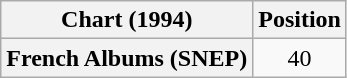<table class="wikitable plainrowheaders" style="text-align:center">
<tr>
<th scope="col">Chart (1994)</th>
<th scope="col">Position</th>
</tr>
<tr>
<th scope="row">French Albums (SNEP)</th>
<td>40</td>
</tr>
</table>
